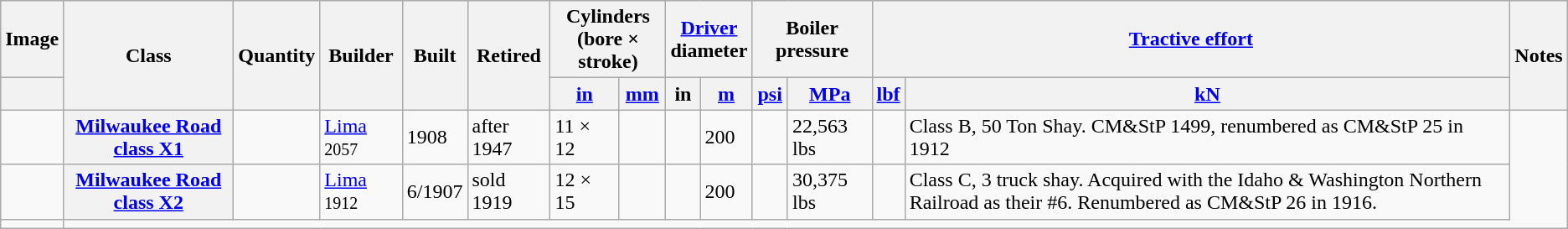<table class="wikitable sortable">
<tr>
<th>Image</th>
<th rowspan="2">Class</th>
<th rowspan="2">Quantity</th>
<th rowspan="2">Builder</th>
<th rowspan="2">Built</th>
<th rowspan="2">Retired</th>
<th colspan="2">Cylinders<br>(bore × stroke)</th>
<th colspan="2"><a href='#'>Driver</a><br>diameter</th>
<th colspan="2">Boiler pressure</th>
<th colspan="2"><a href='#'>Tractive effort</a></th>
<th rowspan="2">Notes</th>
</tr>
<tr>
<th></th>
<th><a href='#'>in</a></th>
<th><a href='#'>mm</a></th>
<th>in</th>
<th><a href='#'>m</a></th>
<th><a href='#'>psi</a></th>
<th><a href='#'>MPa</a></th>
<th><a href='#'>lbf</a></th>
<th><a href='#'>kN</a></th>
</tr>
<tr>
<td></td>
<th><a href='#'>Milwaukee Road class X1</a></th>
<td></td>
<td><a href='#'>Lima</a><small> 2057 </small></td>
<td>1908</td>
<td>after 1947</td>
<td>11 × 12</td>
<td></td>
<td></td>
<td>200</td>
<td></td>
<td>22,563 lbs</td>
<td></td>
<td>Class B, 50 Ton Shay. CM&StP 1499, renumbered as CM&StP 25 in 1912</td>
</tr>
<tr>
<td></td>
<th><a href='#'>Milwaukee Road class X2</a></th>
<td></td>
<td><a href='#'>Lima</a> <small> 1912</small></td>
<td>6/1907</td>
<td>sold 1919</td>
<td>12 × 15</td>
<td></td>
<td></td>
<td>200</td>
<td></td>
<td>30,375 lbs</td>
<td></td>
<td>Class C, 3 truck shay. Acquired with the Idaho & Washington Northern Railroad as their #6. Renumbered as CM&StP 26 in 1916.</td>
</tr>
<tr>
<td></td>
</tr>
</table>
